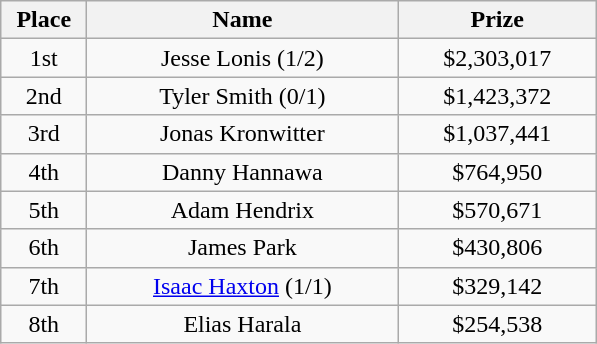<table class="wikitable">
<tr>
<th width="50">Place</th>
<th width="200">Name</th>
<th width="125">Prize</th>
</tr>
<tr>
<td align = "center">1st</td>
<td align = "center"> Jesse Lonis (1/2)</td>
<td align = "center">$2,303,017</td>
</tr>
<tr>
<td align = "center">2nd</td>
<td align = "center"> Tyler Smith (0/1)</td>
<td align = "center">$1,423,372</td>
</tr>
<tr>
<td align = "center">3rd</td>
<td align = "center"> Jonas Kronwitter</td>
<td align = "center">$1,037,441</td>
</tr>
<tr>
<td align = "center">4th</td>
<td align = "center"> Danny Hannawa</td>
<td align = "center">$764,950</td>
</tr>
<tr>
<td align = "center">5th</td>
<td align = "center"> Adam Hendrix</td>
<td align = "center">$570,671</td>
</tr>
<tr>
<td align = "center">6th</td>
<td align = "center"> James Park</td>
<td align = "center">$430,806</td>
</tr>
<tr>
<td align = "center">7th</td>
<td align = "center"> <a href='#'>Isaac Haxton</a> (1/1)</td>
<td align = "center">$329,142</td>
</tr>
<tr>
<td align = "center">8th</td>
<td align = "center"> Elias Harala</td>
<td align = "center">$254,538</td>
</tr>
</table>
